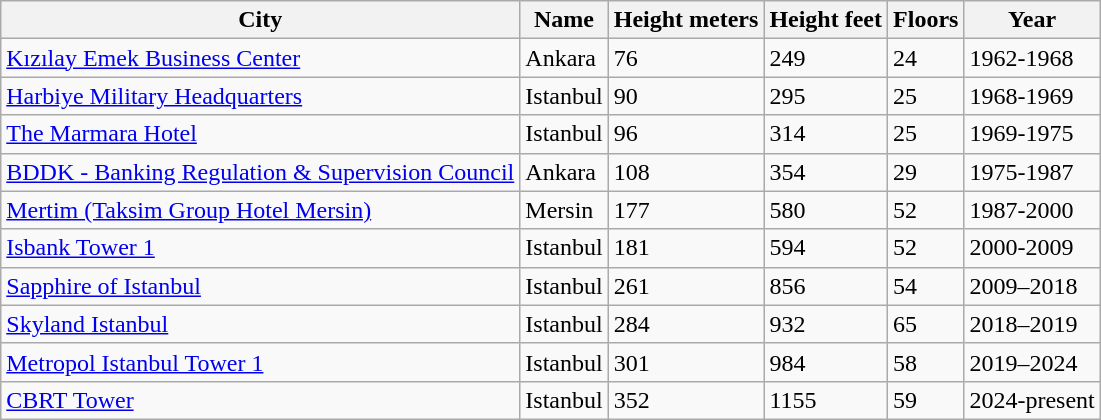<table class="wikitable">
<tr>
<th>City</th>
<th>Name</th>
<th>Height meters</th>
<th>Height feet</th>
<th>Floors</th>
<th>Year</th>
</tr>
<tr>
<td><a href='#'>Kızılay Emek Business Center</a></td>
<td>Ankara</td>
<td>76</td>
<td>249</td>
<td>24</td>
<td>1962-1968</td>
</tr>
<tr>
<td><a href='#'>Harbiye Military Headquarters</a></td>
<td>Istanbul</td>
<td>90</td>
<td>295</td>
<td>25</td>
<td>1968-1969</td>
</tr>
<tr>
<td><a href='#'>The Marmara Hotel</a></td>
<td>Istanbul</td>
<td>96</td>
<td>314</td>
<td>25</td>
<td>1969-1975</td>
</tr>
<tr>
<td><a href='#'>BDDK - Banking Regulation & Supervision Council</a></td>
<td>Ankara</td>
<td>108</td>
<td>354</td>
<td>29</td>
<td>1975-1987</td>
</tr>
<tr>
<td><a href='#'>Mertim (Taksim Group Hotel Mersin)</a></td>
<td>Mersin</td>
<td>177</td>
<td>580</td>
<td>52</td>
<td>1987-2000</td>
</tr>
<tr>
<td><a href='#'>Isbank Tower 1</a></td>
<td>Istanbul</td>
<td>181</td>
<td>594</td>
<td>52</td>
<td>2000-2009</td>
</tr>
<tr>
<td><a href='#'>Sapphire of Istanbul</a></td>
<td>Istanbul</td>
<td>261</td>
<td>856</td>
<td>54</td>
<td>2009–2018</td>
</tr>
<tr>
<td><a href='#'>Skyland Istanbul</a></td>
<td>Istanbul</td>
<td>284</td>
<td>932</td>
<td>65</td>
<td>2018–2019</td>
</tr>
<tr>
<td><a href='#'>Metropol Istanbul Tower 1</a></td>
<td>Istanbul</td>
<td>301</td>
<td>984</td>
<td>58</td>
<td>2019–2024</td>
</tr>
<tr>
<td><a href='#'>CBRT Tower</a></td>
<td>Istanbul</td>
<td>352</td>
<td>1155</td>
<td>59</td>
<td>2024-present</td>
</tr>
</table>
